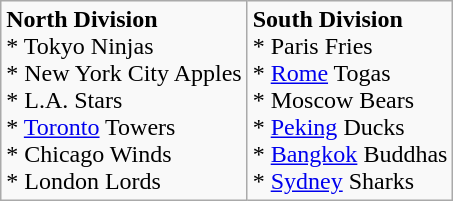<table class="wikitable">
<tr>
<td><strong>North Division</strong><br>* Tokyo Ninjas<br>* New York City Apples<br>* L.A. Stars<br>* <a href='#'>Toronto</a> Towers<br>* Chicago Winds<br>* London Lords</td>
<td><strong>South Division</strong><br>* Paris Fries<br>* <a href='#'>Rome</a> Togas<br>* Moscow Bears<br>* <a href='#'>Peking</a> Ducks<br>* <a href='#'>Bangkok</a> Buddhas <br>* <a href='#'>Sydney</a> Sharks</td>
</tr>
</table>
